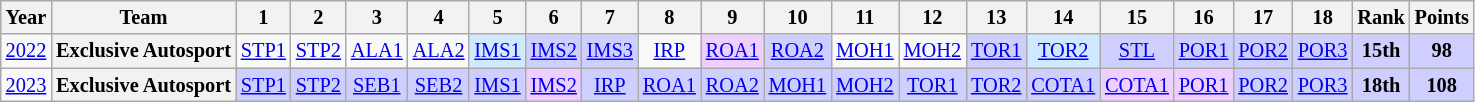<table class="wikitable" style="text-align:center; font-size:85%">
<tr>
<th>Year</th>
<th>Team</th>
<th>1</th>
<th>2</th>
<th>3</th>
<th>4</th>
<th>5</th>
<th>6</th>
<th>7</th>
<th>8</th>
<th>9</th>
<th>10</th>
<th>11</th>
<th>12</th>
<th>13</th>
<th>14</th>
<th>15</th>
<th>16</th>
<th>17</th>
<th>18</th>
<th>Rank</th>
<th>Points</th>
</tr>
<tr>
<td><a href='#'>2022</a></td>
<th nowrap>Exclusive Autosport</th>
<td><a href='#'>STP1</a></td>
<td><a href='#'>STP2</a></td>
<td><a href='#'>ALA1</a></td>
<td><a href='#'>ALA2</a></td>
<td style=background:#CFEAFF><a href='#'>IMS1</a><br></td>
<td style=background:#CFCFFF><a href='#'>IMS2</a><br></td>
<td style=background:#CFCFFF><a href='#'>IMS3</a><br></td>
<td><a href='#'>IRP</a></td>
<td style=background:#EFCFFF><a href='#'>ROA1</a><br></td>
<td style=background:#CFCFFF><a href='#'>ROA2</a><br></td>
<td><a href='#'>MOH1</a></td>
<td><a href='#'>MOH2</a></td>
<td style=background:#CFCFFF><a href='#'>TOR1</a><br></td>
<td style=background:#CFEAFF><a href='#'>TOR2</a><br></td>
<td style=background:#CFCFFF><a href='#'>STL</a><br></td>
<td style=background:#CFCFFF><a href='#'>POR1</a><br></td>
<td style=background:#CFCFFF><a href='#'>POR2</a><br></td>
<td style=background:#CFCFFF><a href='#'>POR3</a><br></td>
<th style=background:#CFCFFF>15th</th>
<th style=background:#CFCFFF>98</th>
</tr>
<tr>
<td><a href='#'>2023</a></td>
<th nowrap>Exclusive Autosport</th>
<td style=background:#CFCFFF><a href='#'>STP1</a><br></td>
<td style=background:#CFCFFF><a href='#'>STP2</a><br></td>
<td style=background:#CFCFFF><a href='#'>SEB1</a><br></td>
<td style=background:#CFCFFF><a href='#'>SEB2</a><br></td>
<td style=background:#CFCFFF><a href='#'>IMS1</a><br></td>
<td style=background:#EFCFFF><a href='#'>IMS2</a><br></td>
<td style=background:#CFCFFF><a href='#'>IRP</a><br></td>
<td style=background:#CFCFFF><a href='#'>ROA1</a><br></td>
<td style=background:#CFCFFF><a href='#'>ROA2</a><br></td>
<td style=background:#CFCFFF><a href='#'>MOH1</a><br></td>
<td style=background:#CFCFFF><a href='#'>MOH2</a><br></td>
<td style=background:#CFCFFF><a href='#'>TOR1</a><br></td>
<td style=background:#CFCFFF><a href='#'>TOR2</a><br></td>
<td style=background:#CFCFFF><a href='#'>COTA1</a><br></td>
<td style=background:#EFCFFF><a href='#'>COTA1</a><br></td>
<td style=background:#EFCFFF><a href='#'>POR1</a><br></td>
<td style=background:#CFCFFF><a href='#'>POR2</a><br></td>
<td style=background:#CFCFFF><a href='#'>POR3</a><br></td>
<th style=background:#CFCFFF>18th</th>
<th style=background:#CFCFFF>108</th>
</tr>
</table>
